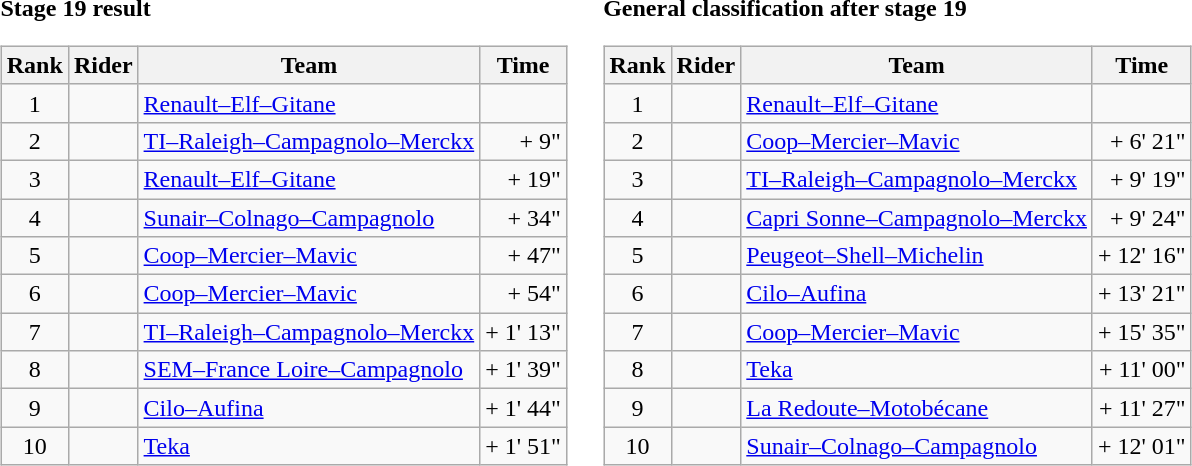<table>
<tr>
<td><strong>Stage 19 result</strong><br><table class="wikitable">
<tr>
<th scope="col">Rank</th>
<th scope="col">Rider</th>
<th scope="col">Team</th>
<th scope="col">Time</th>
</tr>
<tr>
<td style="text-align:center;">1</td>
<td> </td>
<td><a href='#'>Renault–Elf–Gitane</a></td>
<td style="text-align:right;"></td>
</tr>
<tr>
<td style="text-align:center;">2</td>
<td></td>
<td><a href='#'>TI–Raleigh–Campagnolo–Merckx</a></td>
<td style="text-align:right;">+ 9"</td>
</tr>
<tr>
<td style="text-align:center;">3</td>
<td></td>
<td><a href='#'>Renault–Elf–Gitane</a></td>
<td style="text-align:right;">+ 19"</td>
</tr>
<tr>
<td style="text-align:center;">4</td>
<td></td>
<td><a href='#'>Sunair–Colnago–Campagnolo</a></td>
<td style="text-align:right;">+ 34"</td>
</tr>
<tr>
<td style="text-align:center;">5</td>
<td></td>
<td><a href='#'>Coop–Mercier–Mavic</a></td>
<td style="text-align:right;">+ 47"</td>
</tr>
<tr>
<td style="text-align:center;">6</td>
<td></td>
<td><a href='#'>Coop–Mercier–Mavic</a></td>
<td style="text-align:right;">+ 54"</td>
</tr>
<tr>
<td style="text-align:center;">7</td>
<td></td>
<td><a href='#'>TI–Raleigh–Campagnolo–Merckx</a></td>
<td style="text-align:right;">+ 1' 13"</td>
</tr>
<tr>
<td style="text-align:center;">8</td>
<td></td>
<td><a href='#'>SEM–France Loire–Campagnolo</a></td>
<td style="text-align:right;">+ 1' 39"</td>
</tr>
<tr>
<td style="text-align:center;">9</td>
<td></td>
<td><a href='#'>Cilo–Aufina</a></td>
<td style="text-align:right;">+ 1' 44"</td>
</tr>
<tr>
<td style="text-align:center;">10</td>
<td></td>
<td><a href='#'>Teka</a></td>
<td style="text-align:right;">+ 1' 51"</td>
</tr>
</table>
</td>
<td></td>
<td><strong>General classification after stage 19</strong><br><table class="wikitable">
<tr>
<th scope="col">Rank</th>
<th scope="col">Rider</th>
<th scope="col">Team</th>
<th scope="col">Time</th>
</tr>
<tr>
<td style="text-align:center;">1</td>
<td> </td>
<td><a href='#'>Renault–Elf–Gitane</a></td>
<td style="text-align:right;"></td>
</tr>
<tr>
<td style="text-align:center;">2</td>
<td></td>
<td><a href='#'>Coop–Mercier–Mavic</a></td>
<td style="text-align:right;">+ 6' 21"</td>
</tr>
<tr>
<td style="text-align:center;">3</td>
<td></td>
<td><a href='#'>TI–Raleigh–Campagnolo–Merckx</a></td>
<td style="text-align:right;">+ 9' 19"</td>
</tr>
<tr>
<td style="text-align:center;">4</td>
<td></td>
<td><a href='#'>Capri Sonne–Campagnolo–Merckx</a></td>
<td style="text-align:right;">+ 9' 24"</td>
</tr>
<tr>
<td style="text-align:center;">5</td>
<td></td>
<td><a href='#'>Peugeot–Shell–Michelin</a></td>
<td style="text-align:right;">+ 12' 16"</td>
</tr>
<tr>
<td style="text-align:center;">6</td>
<td></td>
<td><a href='#'>Cilo–Aufina</a></td>
<td style="text-align:right;">+ 13' 21"</td>
</tr>
<tr>
<td style="text-align:center;">7</td>
<td></td>
<td><a href='#'>Coop–Mercier–Mavic</a></td>
<td style="text-align:right;">+ 15' 35"</td>
</tr>
<tr>
<td style="text-align:center;">8</td>
<td></td>
<td><a href='#'>Teka</a></td>
<td style="text-align:right;">+ 11' 00"</td>
</tr>
<tr>
<td style="text-align:center;">9</td>
<td></td>
<td><a href='#'>La Redoute–Motobécane</a></td>
<td style="text-align:right;">+ 11' 27"</td>
</tr>
<tr>
<td style="text-align:center;">10</td>
<td></td>
<td><a href='#'>Sunair–Colnago–Campagnolo</a></td>
<td style="text-align:right;">+ 12' 01"</td>
</tr>
</table>
</td>
</tr>
</table>
